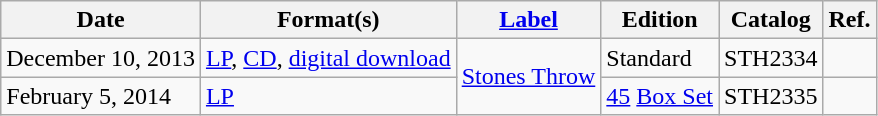<table class="wikitable plainrowheaders">
<tr>
<th scope="col">Date</th>
<th scope="col">Format(s)</th>
<th scope="col"><a href='#'>Label</a></th>
<th scope="col">Edition</th>
<th scope="col">Catalog</th>
<th scope="col">Ref.</th>
</tr>
<tr>
<td>December 10, 2013</td>
<td><a href='#'>LP</a>, <a href='#'>CD</a>, <a href='#'>digital download</a></td>
<td rowspan="2"><a href='#'>Stones Throw</a></td>
<td>Standard</td>
<td>STH2334</td>
<td></td>
</tr>
<tr>
<td>February 5, 2014</td>
<td><a href='#'>LP</a></td>
<td><a href='#'>45</a> <a href='#'>Box Set</a></td>
<td>STH2335</td>
<td></td>
</tr>
</table>
